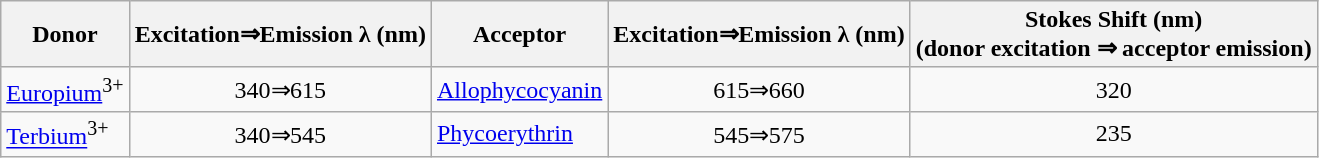<table class="wikitable" |+ Life Science lanthanide Donor-Acceptor pairings>
<tr>
<th>Donor</th>
<th>Excitation⇒Emission λ (nm)</th>
<th>Acceptor</th>
<th>Excitation⇒Emission λ (nm)</th>
<th>Stokes Shift (nm)<br>(donor excitation ⇒ acceptor emission)</th>
</tr>
<tr>
<td><a href='#'>Europium</a><sup>3+</sup></td>
<td align=center>340⇒615</td>
<td><a href='#'>Allophycocyanin</a></td>
<td align=center>615⇒660</td>
<td align=center>320</td>
</tr>
<tr>
<td><a href='#'>Terbium</a><sup>3+</sup></td>
<td align=center>340⇒545</td>
<td><a href='#'>Phycoerythrin</a></td>
<td align=center>545⇒575</td>
<td align=center>235</td>
</tr>
</table>
